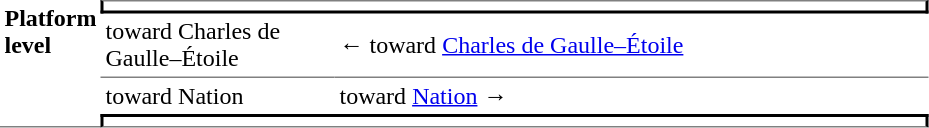<table border=0 cellspacing=0 cellpadding=3>
<tr>
<td style="border-bottom:solid 1px gray;" width=50 rowspan=10 valign=top><strong>Platform level</strong></td>
<td style="border-top:solid 1px gray;border-right:solid 2px black;border-left:solid 2px black;border-bottom:solid 2px black;text-align:center;" colspan=2></td>
</tr>
<tr>
<td style="border-bottom:solid 1px gray;" width=150>toward Charles de Gaulle–Étoile</td>
<td style="border-bottom:solid 1px gray;" width=390>←   toward <a href='#'>Charles de Gaulle–Étoile</a> </td>
</tr>
<tr>
<td>toward Nation</td>
<td>   toward <a href='#'>Nation</a>  →</td>
</tr>
<tr>
<td style="border-top:solid 2px black;border-right:solid 2px black;border-left:solid 2px black;border-bottom:solid 1px gray;text-align:center;" colspan=2></td>
</tr>
</table>
